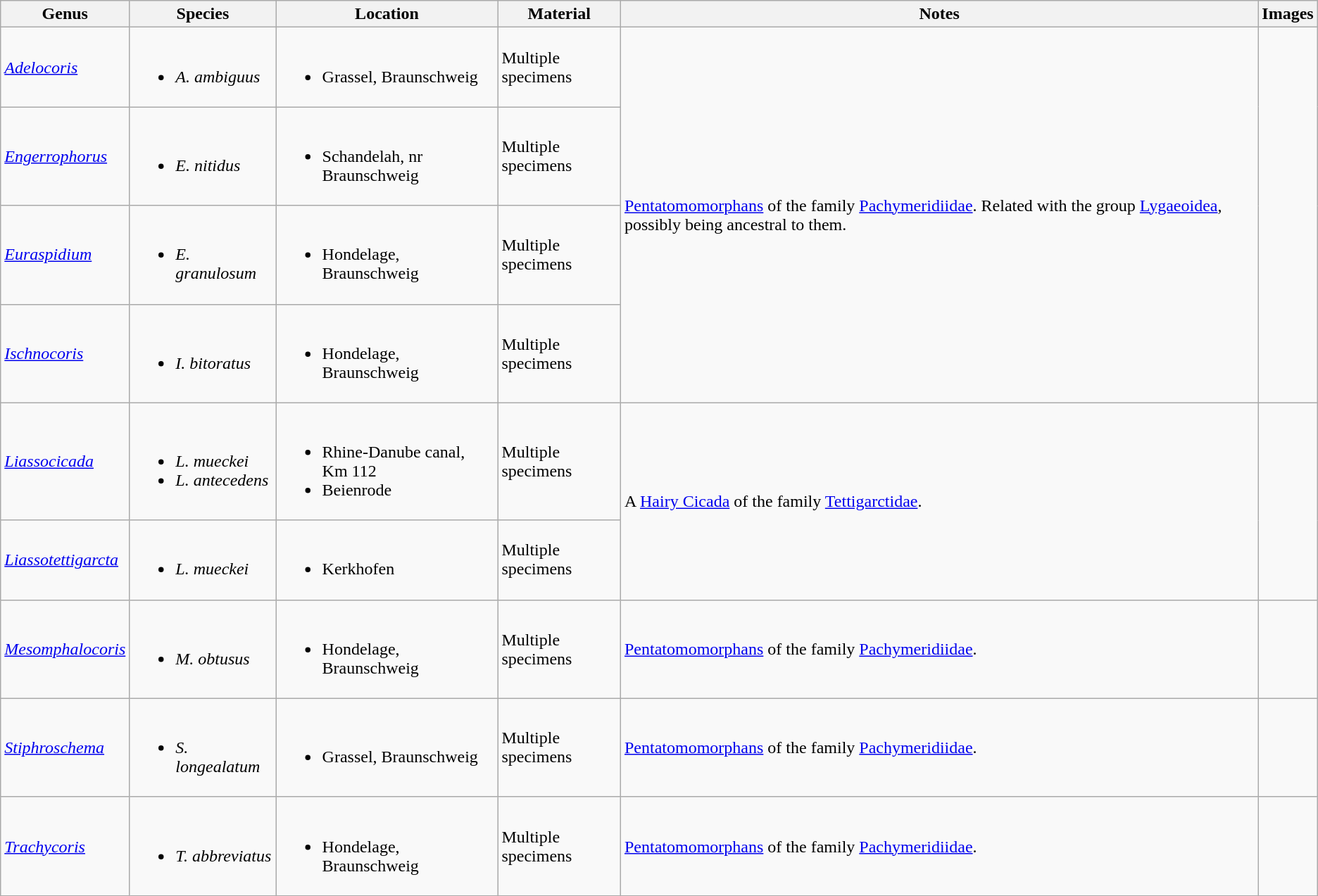<table class="wikitable">
<tr>
<th>Genus</th>
<th>Species</th>
<th>Location</th>
<th>Material</th>
<th>Notes</th>
<th>Images</th>
</tr>
<tr>
<td><em><a href='#'>Adelocoris</a></em></td>
<td><br><ul><li><em>A. ambiguus</em></li></ul></td>
<td><br><ul><li>Grassel, Braunschweig</li></ul></td>
<td>Multiple specimens</td>
<td rowspan="4"><a href='#'>Pentatomomorphans</a> of the family <a href='#'>Pachymeridiidae</a>. Related with the group <a href='#'>Lygaeoidea</a>, possibly being ancestral to them.</td>
<td rowspan="4"></td>
</tr>
<tr>
<td><em><a href='#'>Engerrophorus</a></em></td>
<td><br><ul><li><em>E. nitidus</em></li></ul></td>
<td><br><ul><li>Schandelah, nr Braunschweig</li></ul></td>
<td>Multiple specimens</td>
</tr>
<tr>
<td><em><a href='#'>Euraspidium</a></em></td>
<td><br><ul><li><em>E. granulosum</em></li></ul></td>
<td><br><ul><li>Hondelage, Braunschweig</li></ul></td>
<td>Multiple specimens</td>
</tr>
<tr>
<td><em><a href='#'>Ischnocoris</a></em></td>
<td><br><ul><li><em>I. bitoratus</em></li></ul></td>
<td><br><ul><li>Hondelage, Braunschweig</li></ul></td>
<td>Multiple specimens</td>
</tr>
<tr>
<td><em><a href='#'>Liassocicada</a></em></td>
<td><br><ul><li><em>L. mueckei</em></li><li><em>L. antecedens</em></li></ul></td>
<td><br><ul><li>Rhine-Danube canal, Km 112</li><li>Beienrode</li></ul></td>
<td>Multiple specimens</td>
<td rowspan="2">A <a href='#'>Hairy Cicada</a> of the family <a href='#'>Tettigarctidae</a>.</td>
<td rowspan="2"></td>
</tr>
<tr>
<td><em><a href='#'>Liassotettigarcta</a></em></td>
<td><br><ul><li><em>L. mueckei</em></li></ul></td>
<td><br><ul><li>Kerkhofen</li></ul></td>
<td>Multiple specimens</td>
</tr>
<tr>
<td><em><a href='#'>Mesomphalocoris</a></em></td>
<td><br><ul><li><em>M. obtusus</em></li></ul></td>
<td><br><ul><li>Hondelage, Braunschweig</li></ul></td>
<td>Multiple specimens</td>
<td><a href='#'>Pentatomomorphans</a> of the family <a href='#'>Pachymeridiidae</a>.</td>
<td></td>
</tr>
<tr>
<td><em><a href='#'>Stiphroschema</a></em></td>
<td><br><ul><li><em>S. longealatum</em></li></ul></td>
<td><br><ul><li>Grassel, Braunschweig</li></ul></td>
<td>Multiple specimens</td>
<td><a href='#'>Pentatomomorphans</a> of the family <a href='#'>Pachymeridiidae</a>.</td>
<td></td>
</tr>
<tr>
<td><em><a href='#'>Trachycoris</a></em></td>
<td><br><ul><li><em>T. abbreviatus</em></li></ul></td>
<td><br><ul><li>Hondelage, Braunschweig</li></ul></td>
<td>Multiple specimens</td>
<td><a href='#'>Pentatomomorphans</a> of the family <a href='#'>Pachymeridiidae</a>.</td>
<td></td>
</tr>
</table>
